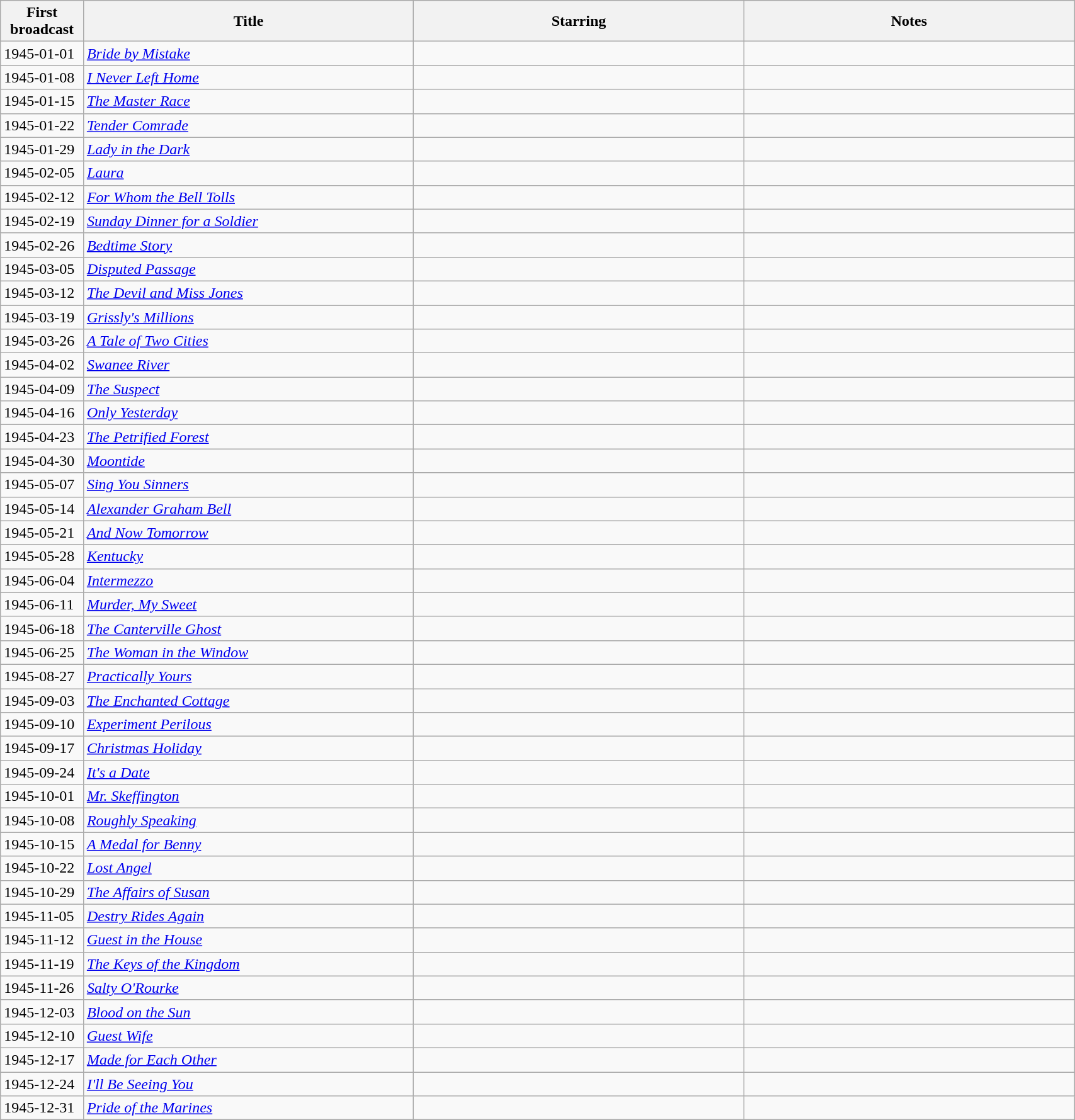<table class="wikitable sortable plainrowheaders" width=90%>
<tr>
<th width=5% scope="col">First broadcast</th>
<th width=25% scope="col">Title</th>
<th width=25% scope="col">Starring</th>
<th width=25% scope="col">Notes</th>
</tr>
<tr>
<td rowspan=>1945-01-01</td>
<td scope="row"><em><a href='#'>Bride by Mistake</a></em></td>
<td></td>
<td></td>
</tr>
<tr>
<td rowspan=>1945-01-08</td>
<td scope="row"><em><a href='#'>I Never Left Home</a></em></td>
<td></td>
<td></td>
</tr>
<tr>
<td rowspan=>1945-01-15</td>
<td scope="row"><em><a href='#'>The Master Race</a></em></td>
<td></td>
<td></td>
</tr>
<tr>
<td rowspan=>1945-01-22</td>
<td scope="row"><em><a href='#'>Tender Comrade</a></em></td>
<td></td>
<td></td>
</tr>
<tr>
<td rowspan=>1945-01-29</td>
<td scope="row"><em><a href='#'>Lady in the Dark</a></em></td>
<td></td>
<td></td>
</tr>
<tr>
<td rowspan=>1945-02-05</td>
<td scope="row"><em><a href='#'>Laura</a></em></td>
<td></td>
<td></td>
</tr>
<tr>
<td rowspan=>1945-02-12</td>
<td scope="row"><em><a href='#'>For Whom the Bell Tolls</a></em></td>
<td></td>
<td></td>
</tr>
<tr>
<td rowspan=>1945-02-19</td>
<td scope="row"><em><a href='#'>Sunday Dinner for a Soldier</a></em></td>
<td></td>
<td></td>
</tr>
<tr>
<td rowspan=>1945-02-26</td>
<td scope="row"><em><a href='#'>Bedtime Story</a></em></td>
<td></td>
<td></td>
</tr>
<tr>
<td rowspan=>1945-03-05</td>
<td scope="row"><em><a href='#'>Disputed Passage</a></em></td>
<td></td>
<td></td>
</tr>
<tr>
<td rowspan=>1945-03-12</td>
<td scope="row"><em><a href='#'>The Devil and Miss Jones</a></em></td>
<td></td>
<td></td>
</tr>
<tr>
<td rowspan=>1945-03-19</td>
<td scope="row"><em><a href='#'>Grissly's Millions</a></em></td>
<td></td>
<td></td>
</tr>
<tr>
<td rowspan=>1945-03-26</td>
<td scope="row"><em><a href='#'>A Tale of Two Cities</a></em></td>
<td></td>
<td></td>
</tr>
<tr>
<td rowspan=>1945-04-02</td>
<td scope="row"><em><a href='#'>Swanee River</a></em></td>
<td></td>
<td></td>
</tr>
<tr>
<td rowspan=>1945-04-09</td>
<td scope="row"><em><a href='#'>The Suspect</a></em></td>
<td></td>
<td></td>
</tr>
<tr>
<td rowspan=>1945-04-16</td>
<td scope="row"><em><a href='#'>Only Yesterday</a></em></td>
<td></td>
<td></td>
</tr>
<tr>
<td rowspan=>1945-04-23</td>
<td scope="row"><em><a href='#'>The Petrified Forest</a></em></td>
<td></td>
<td></td>
</tr>
<tr>
<td rowspan=>1945-04-30</td>
<td scope="row"><em><a href='#'>Moontide</a></em></td>
<td></td>
<td></td>
</tr>
<tr>
<td rowspan=>1945-05-07</td>
<td scope="row"><em><a href='#'>Sing You Sinners</a></em></td>
<td></td>
<td></td>
</tr>
<tr>
<td rowspan=>1945-05-14</td>
<td scope="row"><em><a href='#'>Alexander Graham Bell</a></em></td>
<td></td>
<td></td>
</tr>
<tr>
<td rowspan=>1945-05-21</td>
<td scope="row"><em><a href='#'>And Now Tomorrow</a></em></td>
<td></td>
<td></td>
</tr>
<tr>
<td rowspan=>1945-05-28</td>
<td scope="row"><em><a href='#'>Kentucky</a></em></td>
<td></td>
<td></td>
</tr>
<tr>
<td rowspan=>1945-06-04</td>
<td scope="row"><em><a href='#'>Intermezzo</a></em></td>
<td></td>
<td></td>
</tr>
<tr>
<td rowspan=>1945-06-11</td>
<td scope="row"><em><a href='#'>Murder, My Sweet</a></em></td>
<td></td>
<td></td>
</tr>
<tr>
<td rowspan=>1945-06-18</td>
<td scope="row"><em><a href='#'>The Canterville Ghost</a></em></td>
<td></td>
<td></td>
</tr>
<tr>
<td rowspan=>1945-06-25</td>
<td scope="row"><em><a href='#'>The Woman in the Window</a></em></td>
<td></td>
<td></td>
</tr>
<tr>
<td rowspan=>1945-08-27</td>
<td scope="row"><em><a href='#'>Practically Yours</a></em></td>
<td></td>
<td></td>
</tr>
<tr>
<td rowspan=>1945-09-03</td>
<td scope="row"><em><a href='#'>The Enchanted Cottage</a></em></td>
<td></td>
<td></td>
</tr>
<tr>
<td rowspan=>1945-09-10</td>
<td scope="row"><em><a href='#'>Experiment Perilous</a></em></td>
<td></td>
<td></td>
</tr>
<tr>
<td rowspan=>1945-09-17</td>
<td scope="row"><em><a href='#'>Christmas Holiday</a></em></td>
<td></td>
<td></td>
</tr>
<tr>
<td rowspan=>1945-09-24</td>
<td scope="row"><em><a href='#'>It's a Date</a></em></td>
<td></td>
<td></td>
</tr>
<tr>
<td rowspan=>1945-10-01</td>
<td scope="row"><em><a href='#'>Mr. Skeffington</a></em></td>
<td></td>
<td></td>
</tr>
<tr>
<td rowspan=>1945-10-08</td>
<td scope="row"><em><a href='#'>Roughly Speaking</a></em></td>
<td></td>
<td></td>
</tr>
<tr>
<td rowspan=>1945-10-15</td>
<td scope="row"><em><a href='#'>A Medal for Benny</a></em></td>
<td></td>
<td></td>
</tr>
<tr>
<td rowspan=>1945-10-22</td>
<td scope="row"><em><a href='#'>Lost Angel</a></em></td>
<td></td>
<td></td>
</tr>
<tr>
<td rowspan=>1945-10-29</td>
<td scope="row"><em><a href='#'>The Affairs of Susan</a></em></td>
<td></td>
<td></td>
</tr>
<tr>
<td rowspan=>1945-11-05</td>
<td scope="row"><em><a href='#'>Destry Rides Again</a></em></td>
<td></td>
<td></td>
</tr>
<tr>
<td rowspan=>1945-11-12</td>
<td scope="row"><em><a href='#'>Guest in the House</a></em></td>
<td></td>
<td></td>
</tr>
<tr>
<td rowspan=>1945-11-19</td>
<td scope="row"><em><a href='#'>The Keys of the Kingdom</a></em></td>
<td></td>
<td></td>
</tr>
<tr>
<td rowspan=>1945-11-26</td>
<td scope="row"><em><a href='#'>Salty O'Rourke</a></em></td>
<td></td>
<td></td>
</tr>
<tr>
<td rowspan=>1945-12-03</td>
<td scope="row"><em><a href='#'>Blood on the Sun</a></em></td>
<td></td>
<td></td>
</tr>
<tr>
<td rowspan=>1945-12-10</td>
<td scope="row"><em><a href='#'>Guest Wife</a></em></td>
<td></td>
<td></td>
</tr>
<tr>
<td rowspan=>1945-12-17</td>
<td scope="row"><em><a href='#'>Made for Each Other</a></em></td>
<td></td>
<td></td>
</tr>
<tr>
<td rowspan=>1945-12-24</td>
<td scope="row"><em><a href='#'>I'll Be Seeing You</a></em></td>
<td></td>
<td></td>
</tr>
<tr>
<td rowspan=>1945-12-31</td>
<td scope="row"><em><a href='#'>Pride of the Marines</a></em></td>
<td></td>
<td></td>
</tr>
</table>
